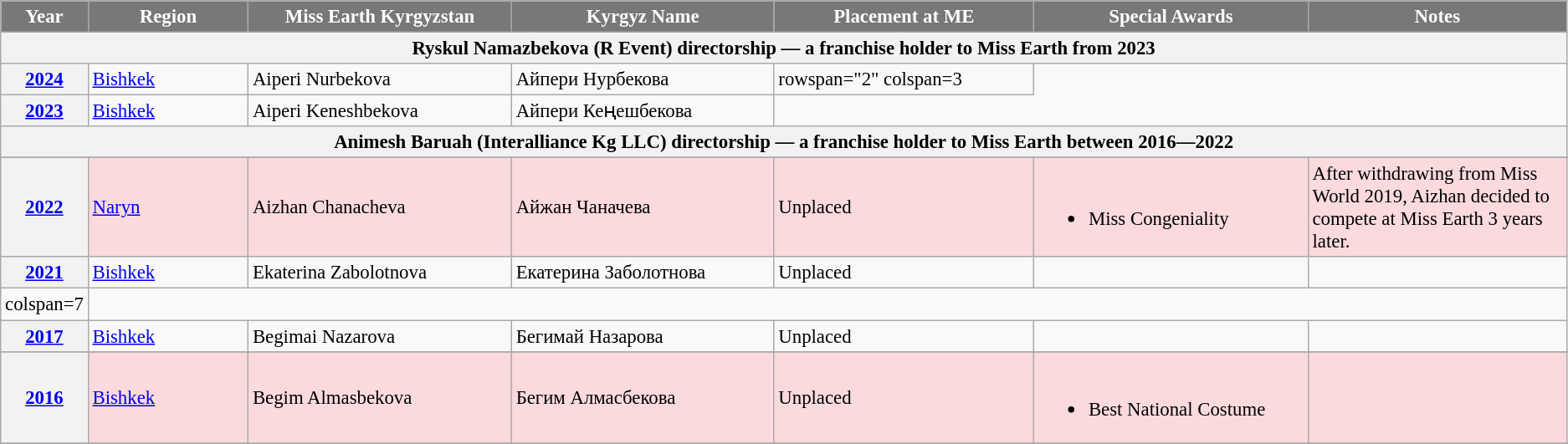<table class="wikitable " style="font-size: 95%;">
<tr>
<th width="60" style="background-color:#787878;color:#FFFFFF;">Year</th>
<th width="150" style="background-color:#787878;color:#FFFFFF;">Region</th>
<th width="250" style="background-color:#787878;color:#FFFFFF;">Miss Earth Kyrgyzstan</th>
<th width="250" style="background-color:#787878;color:#FFFFFF;">Kyrgyz Name</th>
<th width="250" style="background-color:#787878;color:#FFFFFF;">Placement at ME</th>
<th width="250" style="background-color:#787878;color:#FFFFFF;">Special Awards</th>
<th width="250" style="background-color:#787878;color:#FFFFFF;">Notes</th>
</tr>
<tr>
<th colspan="7">Ryskul Namazbekova (R Event) directorship — a franchise holder to Miss Earth from 2023</th>
</tr>
<tr>
<th><a href='#'>2024</a></th>
<td><a href='#'>Bishkek</a></td>
<td>Aiperi Nurbekova</td>
<td>Айпери Нурбекова</td>
<td>rowspan="2" colspan=3 </td>
</tr>
<tr>
<th><a href='#'>2023</a></th>
<td><a href='#'>Bishkek</a></td>
<td>Aiperi Keneshbekova</td>
<td>Айпери Кеңешбекова</td>
</tr>
<tr>
<th colspan="7">Animesh Baruah (Interalliance Kg LLC) directorship — a franchise holder to Miss Earth between 2016―2022</th>
</tr>
<tr>
</tr>
<tr style="background-color:#FADADD; ">
<th><a href='#'>2022</a></th>
<td><a href='#'>Naryn</a></td>
<td>Aizhan Chanacheva</td>
<td>Айжан Чаначева</td>
<td>Unplaced</td>
<td align="left"><br><ul><li>Miss Congeniality</li></ul></td>
<td>After withdrawing from Miss World 2019, Aizhan decided to compete at Miss Earth 3 years later.</td>
</tr>
<tr>
<th><a href='#'>2021</a></th>
<td><a href='#'>Bishkek</a></td>
<td>Ekaterina Zabolotnova</td>
<td>Екатерина Заболотнова</td>
<td>Unplaced</td>
<td></td>
<td></td>
</tr>
<tr>
<td>colspan=7 </td>
</tr>
<tr>
<th><a href='#'>2017</a></th>
<td><a href='#'>Bishkek</a></td>
<td>Begimai Nazarova</td>
<td>Бегимай Назарова</td>
<td>Unplaced</td>
<td></td>
<td></td>
</tr>
<tr>
</tr>
<tr style="background-color:#FADADD; ">
<th><a href='#'>2016</a></th>
<td><a href='#'>Bishkek</a></td>
<td>Begim Almasbekova</td>
<td>Бегим Алмасбекова</td>
<td>Unplaced</td>
<td align="left"><br><ul><li>Best National Costume</li></ul></td>
<td></td>
</tr>
<tr>
</tr>
</table>
